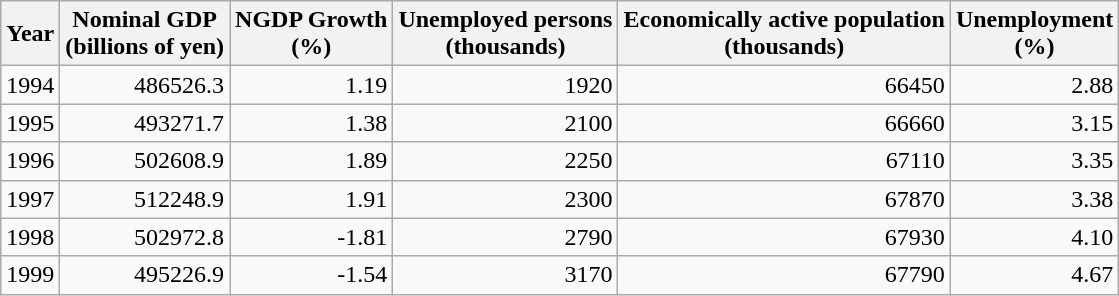<table class=wikitable>
<tr>
<th>Year</th>
<th>Nominal GDP <br> (billions of yen)</th>
<th>NGDP Growth <br> (%)</th>
<th>Unemployed persons <br>(thousands)</th>
<th>Economically active population<br> (thousands)</th>
<th>Unemployment <br> (%)</th>
</tr>
<tr>
<td align="center">1994</td>
<td align="right">486526.3</td>
<td align="right">1.19</td>
<td align="right">1920</td>
<td align="right">66450</td>
<td align="right">2.88</td>
</tr>
<tr>
<td align="center">1995</td>
<td align="right">493271.7</td>
<td align="right">1.38</td>
<td align="right">2100</td>
<td align="right">66660</td>
<td align="right">3.15</td>
</tr>
<tr>
<td align="center">1996</td>
<td align="right">502608.9</td>
<td align="right">1.89</td>
<td align="right">2250</td>
<td align="right">67110</td>
<td align="right">3.35</td>
</tr>
<tr>
<td align="center">1997</td>
<td align="right">512248.9</td>
<td align="right">1.91</td>
<td align="right">2300</td>
<td align="right">67870</td>
<td align="right">3.38</td>
</tr>
<tr>
<td align="center">1998</td>
<td align="right">502972.8</td>
<td align="right">-1.81</td>
<td align="right">2790</td>
<td align="right">67930</td>
<td align="right">4.10</td>
</tr>
<tr>
<td align="center">1999</td>
<td align="right">495226.9</td>
<td align="right">-1.54</td>
<td align="right">3170</td>
<td align="right">67790</td>
<td align="right">4.67</td>
</tr>
</table>
